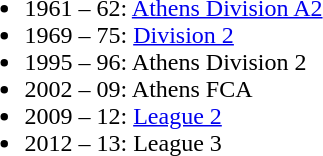<table>
<tr>
<td valign="top"><br><ul><li>1961 – 62: <a href='#'>Athens Division A2</a></li><li>1969 – 75: <a href='#'>Division 2</a></li><li>1995 – 96: Athens Division 2</li><li>2002 – 09: Athens FCA</li><li>2009 – 12: <a href='#'>League 2</a></li><li>2012 – 13: League 3</li></ul></td>
</tr>
</table>
